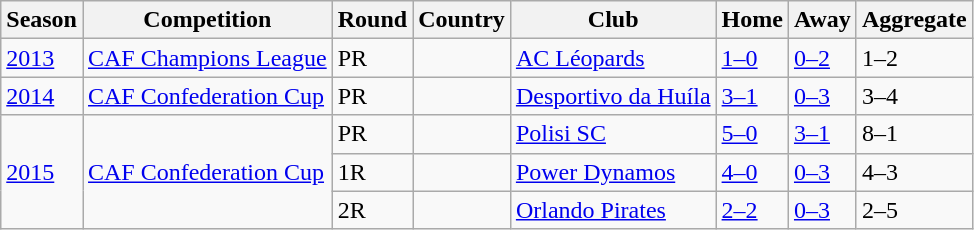<table class="wikitable">
<tr>
<th>Season</th>
<th>Competition</th>
<th>Round</th>
<th>Country</th>
<th>Club</th>
<th>Home</th>
<th>Away</th>
<th>Aggregate</th>
</tr>
<tr>
<td><a href='#'>2013</a></td>
<td><a href='#'>CAF Champions League</a></td>
<td>PR</td>
<td></td>
<td><a href='#'>AC Léopards</a></td>
<td><a href='#'>1–0</a></td>
<td><a href='#'>0–2</a></td>
<td>1–2</td>
</tr>
<tr>
<td><a href='#'>2014</a></td>
<td><a href='#'>CAF Confederation Cup</a></td>
<td>PR</td>
<td></td>
<td><a href='#'>Desportivo da Huíla</a></td>
<td><a href='#'>3–1</a></td>
<td><a href='#'>0–3</a></td>
<td>3–4</td>
</tr>
<tr>
<td rowspan="3"><a href='#'>2015</a></td>
<td rowspan="3"><a href='#'>CAF Confederation Cup</a></td>
<td>PR</td>
<td></td>
<td><a href='#'>Polisi SC</a></td>
<td><a href='#'>5–0</a></td>
<td><a href='#'>3–1</a></td>
<td>8–1</td>
</tr>
<tr>
<td>1R</td>
<td></td>
<td><a href='#'>Power Dynamos</a></td>
<td><a href='#'>4–0</a></td>
<td><a href='#'>0–3</a></td>
<td>4–3</td>
</tr>
<tr>
<td>2R</td>
<td></td>
<td><a href='#'>Orlando Pirates</a></td>
<td><a href='#'>2–2</a></td>
<td><a href='#'>0–3</a></td>
<td>2–5</td>
</tr>
</table>
